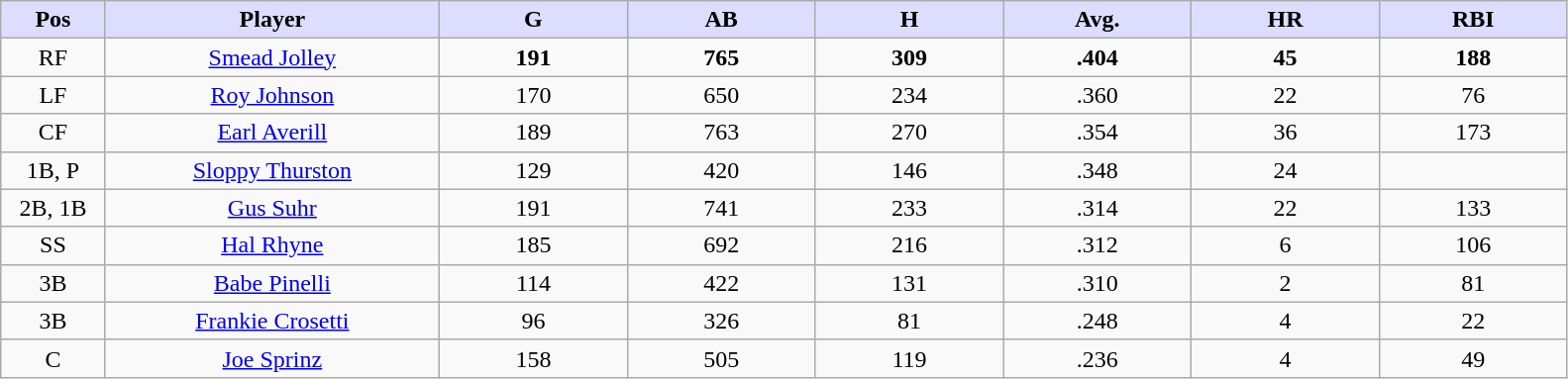<table class="wikitable sortable">
<tr>
<th style="background:#ddf; width:5%;">Pos</th>
<th style="background:#ddf; width:16%;">Player</th>
<th style="background:#ddf; width:9%;">G</th>
<th style="background:#ddf; width:9%;">AB</th>
<th style="background:#ddf; width:9%;">H</th>
<th style="background:#ddf; width:9%;">Avg.</th>
<th style="background:#ddf; width:9%;">HR</th>
<th style="background:#ddf; width:9%;">RBI</th>
</tr>
<tr style="text-align:center;">
<td>RF</td>
<td><a href='#'>Smead Jolley</a></td>
<td><strong>191</strong></td>
<td><strong>765</strong></td>
<td><strong>309</strong></td>
<td><strong>.404</strong></td>
<td><strong>45</strong></td>
<td><strong>188</strong></td>
</tr>
<tr style="text-align:center;">
<td>LF</td>
<td><a href='#'>Roy Johnson</a></td>
<td>170</td>
<td>650</td>
<td>234</td>
<td>.360</td>
<td>22</td>
<td>76</td>
</tr>
<tr style="text-align:center;">
<td>CF</td>
<td><a href='#'>Earl Averill</a></td>
<td>189</td>
<td>763</td>
<td>270</td>
<td>.354</td>
<td>36</td>
<td>173</td>
</tr>
<tr style="text-align:center;">
<td>1B, P</td>
<td><a href='#'>Sloppy Thurston</a></td>
<td>129</td>
<td>420</td>
<td>146</td>
<td>.348</td>
<td>24</td>
<td></td>
</tr>
<tr style="text-align:center;">
<td>2B, 1B</td>
<td><a href='#'>Gus Suhr</a></td>
<td>191</td>
<td>741</td>
<td>233</td>
<td>.314</td>
<td>22</td>
<td>133</td>
</tr>
<tr style="text-align:center;">
<td>SS</td>
<td><a href='#'>Hal Rhyne</a></td>
<td>185</td>
<td>692</td>
<td>216</td>
<td>.312</td>
<td>6</td>
<td>106</td>
</tr>
<tr style="text-align:center;">
<td>3B</td>
<td><a href='#'>Babe Pinelli</a></td>
<td>114</td>
<td>422</td>
<td>131</td>
<td>.310</td>
<td>2</td>
<td>81</td>
</tr>
<tr style="text-align:center;">
<td>3B</td>
<td><a href='#'>Frankie Crosetti</a></td>
<td>96</td>
<td>326</td>
<td>81</td>
<td>.248</td>
<td>4</td>
<td>22</td>
</tr>
<tr style="text-align:center;">
<td>C</td>
<td><a href='#'>Joe Sprinz</a></td>
<td>158</td>
<td>505</td>
<td>119</td>
<td>.236</td>
<td>4</td>
<td>49</td>
</tr>
</table>
